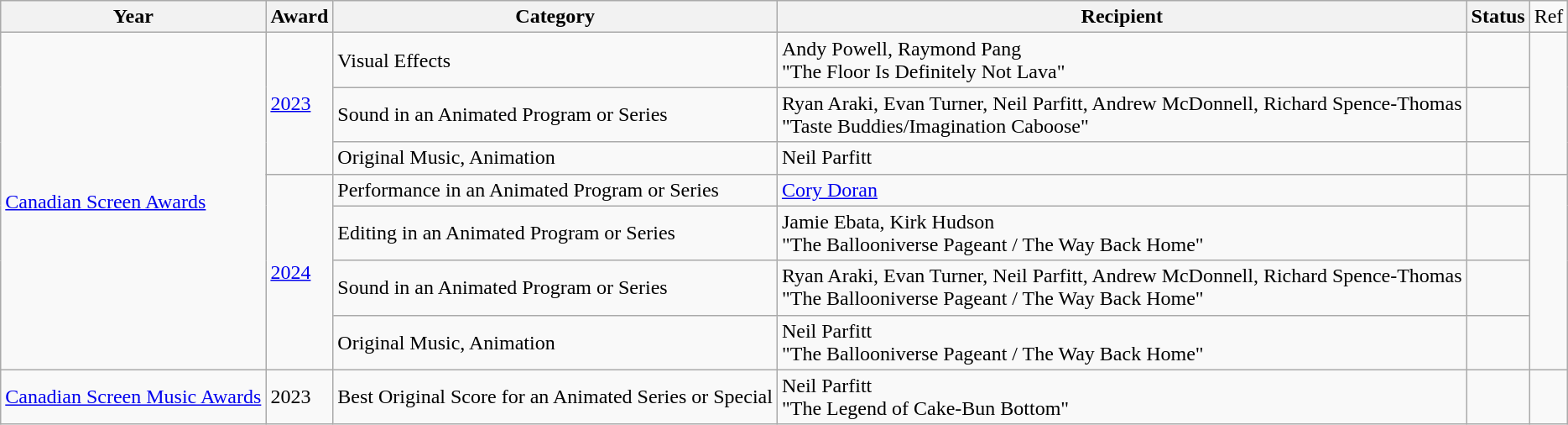<table class="wikitable">
<tr>
<th>Year</th>
<th>Award</th>
<th>Category</th>
<th>Recipient</th>
<th>Status</th>
<td>Ref</td>
</tr>
<tr>
<td rowspan=7><a href='#'>Canadian Screen Awards</a></td>
<td rowspan=3><a href='#'>2023</a></td>
<td>Visual Effects</td>
<td>Andy Powell, Raymond Pang<br>"The Floor Is Definitely Not Lava"</td>
<td></td>
<td rowspan=3></td>
</tr>
<tr>
<td>Sound in an Animated Program or Series</td>
<td>Ryan Araki, Evan Turner, Neil Parfitt, Andrew McDonnell, Richard Spence-Thomas<br>"Taste Buddies/Imagination Caboose"</td>
<td></td>
</tr>
<tr>
<td>Original Music, Animation</td>
<td>Neil Parfitt</td>
<td></td>
</tr>
<tr>
<td rowspan=4><a href='#'>2024</a></td>
<td>Performance in an Animated Program or Series</td>
<td><a href='#'>Cory Doran</a></td>
<td></td>
<td rowspan=4></td>
</tr>
<tr>
<td>Editing in an Animated Program or Series</td>
<td>Jamie Ebata, Kirk Hudson<br>"The Ballooniverse Pageant / The Way Back Home"</td>
<td></td>
</tr>
<tr>
<td>Sound in an Animated Program or Series</td>
<td>Ryan Araki, Evan Turner, Neil Parfitt, Andrew McDonnell, Richard Spence-Thomas<br>"The Ballooniverse Pageant / The Way Back Home"</td>
<td></td>
</tr>
<tr>
<td>Original Music, Animation</td>
<td>Neil Parfitt<br>"The Ballooniverse Pageant / The Way Back Home"</td>
<td></td>
</tr>
<tr>
<td><a href='#'>Canadian Screen Music Awards</a></td>
<td>2023</td>
<td>Best Original Score for an Animated Series or Special</td>
<td>Neil Parfitt<br>"The Legend of Cake-Bun Bottom"</td>
<td></td>
<td></td>
</tr>
</table>
